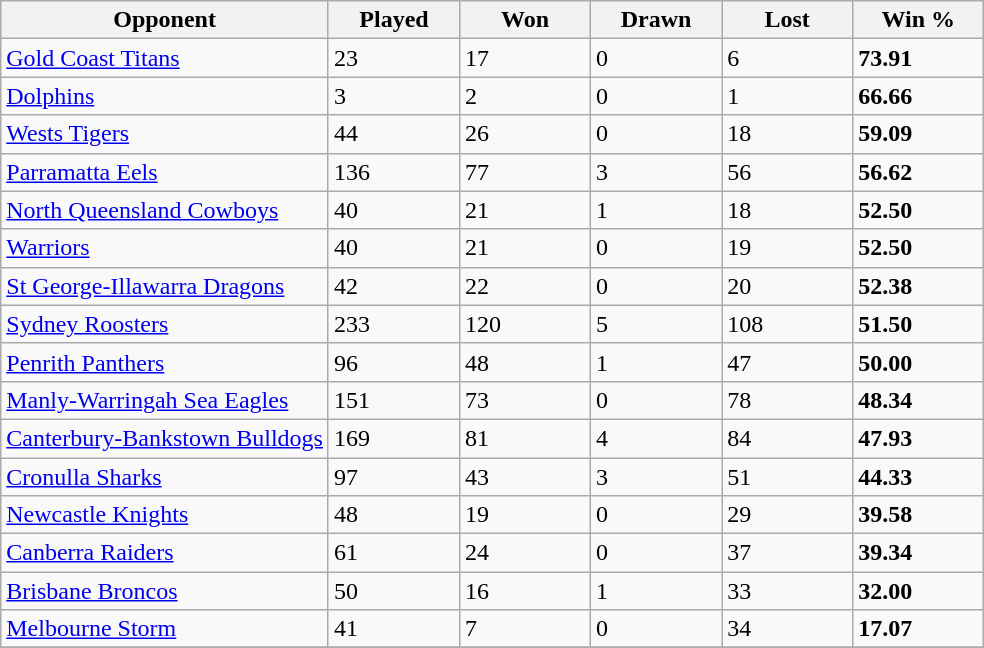<table class="wikitable sortable" style="text-align:left;">
<tr>
<th>Opponent</th>
<th style="width:5em">Played</th>
<th style="width:5em">Won</th>
<th style="width:5em">Drawn</th>
<th style="width:5em">Lost</th>
<th style="width:5em">Win %</th>
</tr>
<tr>
<td> <a href='#'>Gold Coast Titans</a></td>
<td>23</td>
<td>17</td>
<td>0</td>
<td>6</td>
<td><strong>73.91</strong></td>
</tr>
<tr>
<td> <a href='#'>Dolphins</a></td>
<td>3</td>
<td>2</td>
<td>0</td>
<td>1</td>
<td><strong>66.66</strong></td>
</tr>
<tr>
<td> <a href='#'>Wests Tigers</a></td>
<td>44</td>
<td>26</td>
<td>0</td>
<td>18</td>
<td><strong>59.09</strong></td>
</tr>
<tr>
<td> <a href='#'>Parramatta Eels</a></td>
<td>136</td>
<td>77</td>
<td>3</td>
<td>56</td>
<td><strong>56.62</strong></td>
</tr>
<tr>
<td> <a href='#'>North Queensland Cowboys</a></td>
<td>40</td>
<td>21</td>
<td>1</td>
<td>18</td>
<td><strong>52.50</strong></td>
</tr>
<tr>
<td> <a href='#'>Warriors</a></td>
<td>40</td>
<td>21</td>
<td>0</td>
<td>19</td>
<td><strong>52.50</strong></td>
</tr>
<tr>
<td> <a href='#'>St George-Illawarra Dragons</a></td>
<td>42</td>
<td>22</td>
<td>0</td>
<td>20</td>
<td><strong>52.38</strong></td>
</tr>
<tr>
<td> <a href='#'>Sydney Roosters</a></td>
<td>233</td>
<td>120</td>
<td>5</td>
<td>108</td>
<td><strong>51.50</strong></td>
</tr>
<tr>
<td> <a href='#'>Penrith Panthers</a></td>
<td>96</td>
<td>48</td>
<td>1</td>
<td>47</td>
<td><strong>50.00</strong></td>
</tr>
<tr>
<td> <a href='#'>Manly-Warringah Sea Eagles</a></td>
<td>151</td>
<td>73</td>
<td>0</td>
<td>78</td>
<td><strong>48.34</strong></td>
</tr>
<tr>
<td> <a href='#'>Canterbury-Bankstown Bulldogs</a></td>
<td>169</td>
<td>81</td>
<td>4</td>
<td>84</td>
<td><strong>47.93</strong></td>
</tr>
<tr>
<td> <a href='#'>Cronulla Sharks</a></td>
<td>97</td>
<td>43</td>
<td>3</td>
<td>51</td>
<td><strong>44.33</strong></td>
</tr>
<tr>
<td> <a href='#'>Newcastle Knights</a></td>
<td>48</td>
<td>19</td>
<td>0</td>
<td>29</td>
<td><strong>39.58</strong></td>
</tr>
<tr>
<td> <a href='#'>Canberra Raiders</a></td>
<td>61</td>
<td>24</td>
<td>0</td>
<td>37</td>
<td><strong>39.34</strong></td>
</tr>
<tr>
<td> <a href='#'>Brisbane Broncos</a></td>
<td>50</td>
<td>16</td>
<td>1</td>
<td>33</td>
<td><strong>32.00</strong></td>
</tr>
<tr>
<td> <a href='#'>Melbourne Storm</a></td>
<td>41</td>
<td>7</td>
<td>0</td>
<td>34</td>
<td><strong>17.07</strong></td>
</tr>
<tr class="sortbottom">
</tr>
</table>
